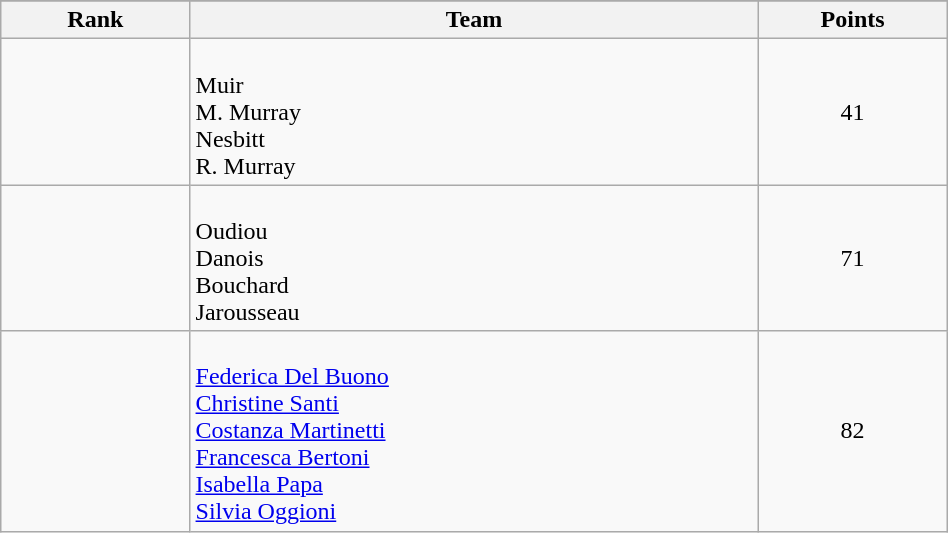<table class="wikitable" style="text-align:center;" width="50%">
<tr>
</tr>
<tr>
<th width=10%>Rank</th>
<th width=30%>Team</th>
<th width=10%>Points</th>
</tr>
<tr>
<td></td>
<td align="left"><br>Muir<br>M. Murray<br>Nesbitt<br>R. Murray</td>
<td>41</td>
</tr>
<tr>
<td></td>
<td align="left"><br>Oudiou<br>Danois<br>Bouchard<br>Jarousseau</td>
<td>71</td>
</tr>
<tr>
<td></td>
<td align="left"><br><a href='#'>Federica Del Buono</a><br><a href='#'>Christine Santi</a><br><a href='#'>Costanza Martinetti</a><br><a href='#'>Francesca Bertoni</a><br><a href='#'>Isabella Papa</a><br><a href='#'>Silvia Oggioni</a></td>
<td>82</td>
</tr>
</table>
